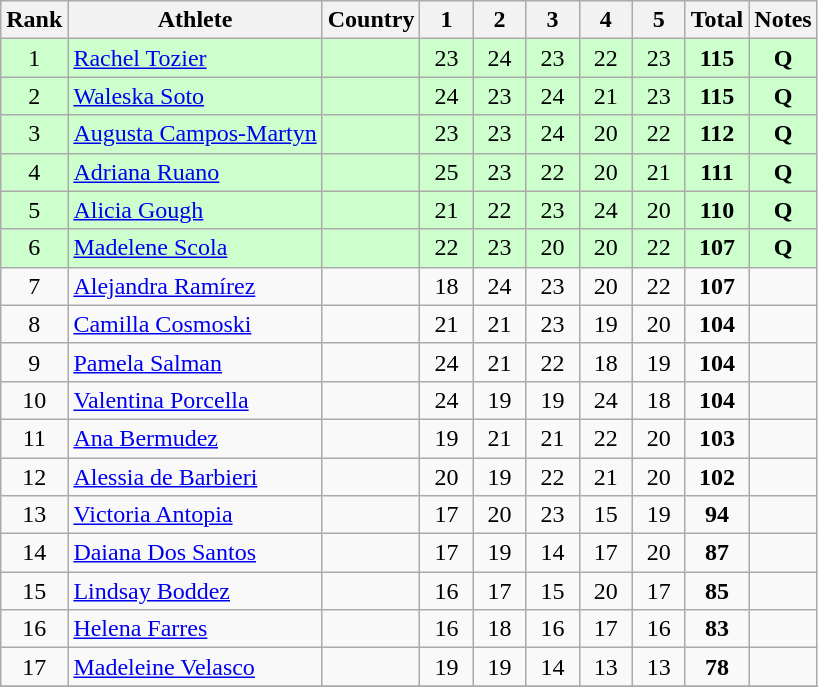<table class="wikitable sortable" style="text-align:center">
<tr>
<th>Rank</th>
<th>Athlete</th>
<th>Country</th>
<th class="unsortable" style="width: 28px">1</th>
<th class="unsortable" style="width: 28px">2</th>
<th class="unsortable" style="width: 28px">3</th>
<th class="unsortable" style="width: 28px">4</th>
<th class="unsortable" style="width: 28px">5</th>
<th>Total</th>
<th class="unsortable">Notes</th>
</tr>
<tr bgcolor=ccffcc>
<td>1</td>
<td align=left><a href='#'>Rachel Tozier</a></td>
<td align=left></td>
<td>23</td>
<td>24</td>
<td>23</td>
<td>22</td>
<td>23</td>
<td><strong>115</strong></td>
<td><strong>Q</strong></td>
</tr>
<tr bgcolor=ccffcc>
<td>2</td>
<td align=left><a href='#'>Waleska Soto</a></td>
<td align=left></td>
<td>24</td>
<td>23</td>
<td>24</td>
<td>21</td>
<td>23</td>
<td><strong>115</strong></td>
<td><strong>Q</strong></td>
</tr>
<tr bgcolor=ccffcc>
<td>3</td>
<td align=left><a href='#'>Augusta Campos-Martyn</a></td>
<td align=left></td>
<td>23</td>
<td>23</td>
<td>24</td>
<td>20</td>
<td>22</td>
<td><strong>112</strong></td>
<td><strong>Q</strong></td>
</tr>
<tr bgcolor=ccffcc>
<td>4</td>
<td align=left><a href='#'>Adriana Ruano</a></td>
<td align=left></td>
<td>25</td>
<td>23</td>
<td>22</td>
<td>20</td>
<td>21</td>
<td><strong>111</strong></td>
<td><strong>Q</strong></td>
</tr>
<tr bgcolor=ccffcc>
<td>5</td>
<td align=left><a href='#'>Alicia Gough</a></td>
<td align=left></td>
<td>21</td>
<td>22</td>
<td>23</td>
<td>24</td>
<td>20</td>
<td><strong>110</strong></td>
<td><strong>Q</strong></td>
</tr>
<tr bgcolor=ccffcc>
<td>6</td>
<td align=left><a href='#'>Madelene Scola</a></td>
<td align=left></td>
<td>22</td>
<td>23</td>
<td>20</td>
<td>20</td>
<td>22</td>
<td><strong>107</strong></td>
<td><strong>Q</strong></td>
</tr>
<tr>
<td>7</td>
<td align=left><a href='#'>Alejandra Ramírez</a></td>
<td align=left></td>
<td>18</td>
<td>24</td>
<td>23</td>
<td>20</td>
<td>22</td>
<td><strong>107</strong></td>
<td></td>
</tr>
<tr>
<td>8</td>
<td align=left><a href='#'>Camilla Cosmoski</a></td>
<td align=left></td>
<td>21</td>
<td>21</td>
<td>23</td>
<td>19</td>
<td>20</td>
<td><strong>104</strong></td>
<td></td>
</tr>
<tr>
<td>9</td>
<td align=left><a href='#'>Pamela Salman</a></td>
<td align=left></td>
<td>24</td>
<td>21</td>
<td>22</td>
<td>18</td>
<td>19</td>
<td><strong>104</strong></td>
<td></td>
</tr>
<tr>
<td>10</td>
<td align=left><a href='#'>Valentina Porcella</a></td>
<td align=left></td>
<td>24</td>
<td>19</td>
<td>19</td>
<td>24</td>
<td>18</td>
<td><strong>104</strong></td>
<td></td>
</tr>
<tr>
<td>11</td>
<td align=left><a href='#'>Ana Bermudez</a></td>
<td align=left></td>
<td>19</td>
<td>21</td>
<td>21</td>
<td>22</td>
<td>20</td>
<td><strong>103</strong></td>
<td></td>
</tr>
<tr>
<td>12</td>
<td align=left><a href='#'>Alessia de Barbieri</a></td>
<td align=left></td>
<td>20</td>
<td>19</td>
<td>22</td>
<td>21</td>
<td>20</td>
<td><strong>102</strong></td>
<td></td>
</tr>
<tr>
<td>13</td>
<td align=left><a href='#'>Victoria Antopia</a></td>
<td align=left></td>
<td>17</td>
<td>20</td>
<td>23</td>
<td>15</td>
<td>19</td>
<td><strong>94</strong></td>
<td></td>
</tr>
<tr>
<td>14</td>
<td align=left><a href='#'>Daiana Dos Santos</a></td>
<td align=left></td>
<td>17</td>
<td>19</td>
<td>14</td>
<td>17</td>
<td>20</td>
<td><strong>87</strong></td>
<td></td>
</tr>
<tr>
<td>15</td>
<td align=left><a href='#'>Lindsay Boddez</a></td>
<td align=left></td>
<td>16</td>
<td>17</td>
<td>15</td>
<td>20</td>
<td>17</td>
<td><strong>85</strong></td>
<td></td>
</tr>
<tr>
<td>16</td>
<td align=left><a href='#'>Helena Farres</a></td>
<td align=left></td>
<td>16</td>
<td>18</td>
<td>16</td>
<td>17</td>
<td>16</td>
<td><strong>83</strong></td>
<td></td>
</tr>
<tr>
<td>17</td>
<td align=left><a href='#'>Madeleine Velasco</a></td>
<td align=left></td>
<td>19</td>
<td>19</td>
<td>14</td>
<td>13</td>
<td>13</td>
<td><strong>78</strong></td>
<td></td>
</tr>
<tr>
</tr>
</table>
